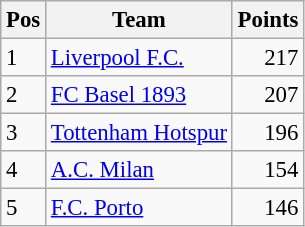<table class="wikitable" style="font-size: 95%;">
<tr>
<th>Pos</th>
<th>Team</th>
<th>Points</th>
</tr>
<tr>
<td>1</td>
<td> <a href='#'>Liverpool F.C.</a></td>
<td align="right">217</td>
</tr>
<tr>
<td>2</td>
<td> <a href='#'>FC Basel 1893</a></td>
<td align="right">207</td>
</tr>
<tr>
<td>3</td>
<td> <a href='#'>Tottenham Hotspur</a></td>
<td align="right">196</td>
</tr>
<tr>
<td>4</td>
<td> <a href='#'>A.C. Milan</a></td>
<td align="right">154</td>
</tr>
<tr>
<td>5</td>
<td> <a href='#'>F.C. Porto</a></td>
<td align="right">146</td>
</tr>
</table>
